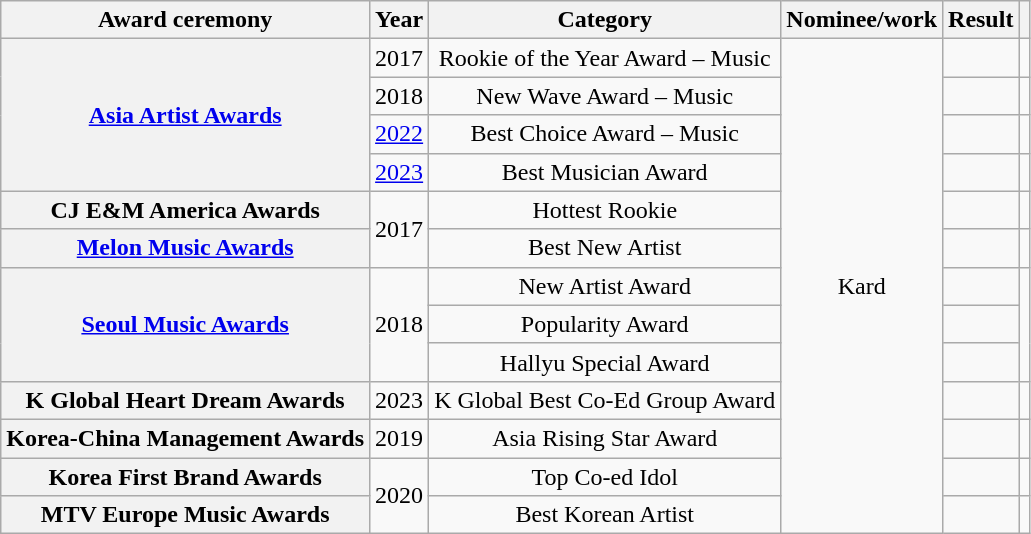<table class="wikitable sortable plainrowheaders" style="text-align:center;">
<tr>
<th scope="col">Award ceremony</th>
<th scope="col">Year</th>
<th scope="col">Category</th>
<th scope="col">Nominee/work</th>
<th scope="col">Result</th>
<th scope="col" class="unsortable"></th>
</tr>
<tr>
<th scope="row" rowspan="4"><a href='#'>Asia Artist Awards</a></th>
<td align="center">2017</td>
<td>Rookie of the Year Award – Music</td>
<td rowspan="13" style="text-align:center">Kard</td>
<td></td>
<td align="center"></td>
</tr>
<tr>
<td align="center">2018</td>
<td>New Wave Award – Music</td>
<td></td>
<td align="center"></td>
</tr>
<tr>
<td rowspan="1" style="text-align:center"><a href='#'>2022</a></td>
<td>Best Choice Award – Music</td>
<td></td>
<td style="text-align:center"></td>
</tr>
<tr>
<td rowspan="1" style="text-align:center"><a href='#'>2023</a></td>
<td>Best Musician Award</td>
<td></td>
<td style="text-align:center"></td>
</tr>
<tr>
<th scope="row">CJ E&M America Awards</th>
<td align="center" rowspan="2">2017</td>
<td>Hottest Rookie</td>
<td></td>
<td align="center"></td>
</tr>
<tr>
<th scope="row"><a href='#'>Melon Music Awards</a></th>
<td>Best New Artist</td>
<td></td>
<td align="center"></td>
</tr>
<tr>
<th scope="row" rowspan="3"><a href='#'>Seoul Music Awards</a></th>
<td align="center" rowspan="3">2018</td>
<td>New Artist Award</td>
<td></td>
<td rowspan="3" align="center"></td>
</tr>
<tr>
<td>Popularity Award</td>
<td></td>
</tr>
<tr>
<td>Hallyu Special Award</td>
<td></td>
</tr>
<tr>
<th scope="row">K Global Heart Dream Awards</th>
<td style="text-align:center">2023</td>
<td>K Global Best Co-Ed Group Award</td>
<td></td>
<td style="text-align:center"></td>
</tr>
<tr>
<th scope="row">Korea-China Management Awards</th>
<td align="center">2019</td>
<td>Asia Rising Star Award</td>
<td></td>
<td align="center"></td>
</tr>
<tr>
<th scope="row">Korea First Brand Awards</th>
<td align="center" rowspan="2">2020</td>
<td Top Co-ed Idol>Top Co-ed Idol</td>
<td></td>
<td></td>
</tr>
<tr>
<th scope="row">MTV Europe Music Awards</th>
<td Best Korean Act>Best Korean Artist</td>
<td></td>
<td></td>
</tr>
</table>
